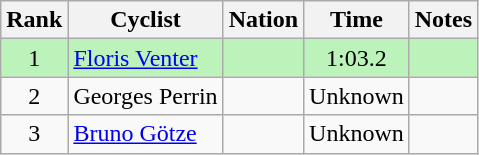<table class="wikitable sortable">
<tr>
<th>Rank</th>
<th>Cyclist</th>
<th>Nation</th>
<th>Time</th>
<th>Notes</th>
</tr>
<tr bgcolor=bbf3bb>
<td align=center>1</td>
<td><a href='#'>Floris Venter</a></td>
<td></td>
<td align=center>1:03.2</td>
<td align=center></td>
</tr>
<tr>
<td align=center>2</td>
<td>Georges Perrin</td>
<td></td>
<td align=center>Unknown</td>
<td></td>
</tr>
<tr>
<td align=center>3</td>
<td><a href='#'>Bruno Götze</a></td>
<td></td>
<td align=center>Unknown</td>
<td></td>
</tr>
</table>
